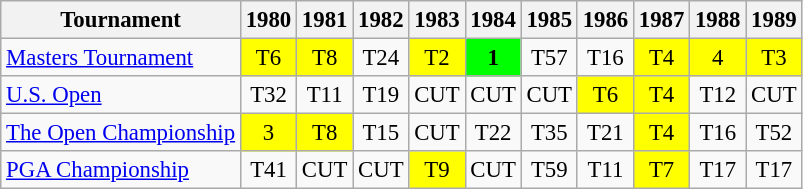<table class="wikitable" style="font-size:95%;text-align:center;">
<tr>
<th>Tournament</th>
<th>1980</th>
<th>1981</th>
<th>1982</th>
<th>1983</th>
<th>1984</th>
<th>1985</th>
<th>1986</th>
<th>1987</th>
<th>1988</th>
<th>1989</th>
</tr>
<tr>
<td align=left><a href='#'>Masters Tournament</a></td>
<td style="background:yellow;">T6</td>
<td style="background:yellow;">T8</td>
<td>T24</td>
<td style="background:yellow;">T2</td>
<td style="background:lime;"><strong>1</strong></td>
<td>T57</td>
<td>T16</td>
<td style="background:yellow;">T4</td>
<td style="background:yellow;">4</td>
<td style="background:yellow;">T3</td>
</tr>
<tr>
<td align=left><a href='#'>U.S. Open</a></td>
<td>T32</td>
<td>T11</td>
<td>T19</td>
<td>CUT</td>
<td>CUT</td>
<td>CUT</td>
<td style="background:yellow;">T6</td>
<td style="background:yellow;">T4</td>
<td>T12</td>
<td>CUT</td>
</tr>
<tr>
<td align=left><a href='#'>The Open Championship</a></td>
<td style="background:yellow;">3</td>
<td style="background:yellow;">T8</td>
<td>T15</td>
<td>CUT</td>
<td>T22</td>
<td>T35</td>
<td>T21</td>
<td style="background:yellow;">T4</td>
<td>T16</td>
<td>T52</td>
</tr>
<tr>
<td align=left><a href='#'>PGA Championship</a></td>
<td>T41</td>
<td>CUT</td>
<td>CUT</td>
<td style="background:yellow;">T9</td>
<td>CUT</td>
<td>T59</td>
<td>T11</td>
<td style="background:yellow;">T7</td>
<td>T17</td>
<td>T17</td>
</tr>
</table>
